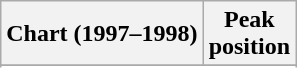<table class="wikitable sortable plainrowheaders" style="text-align:center">
<tr>
<th scope="col">Chart (1997–1998)</th>
<th scope="col">Peak<br>position</th>
</tr>
<tr>
</tr>
<tr>
</tr>
<tr>
</tr>
<tr>
</tr>
<tr>
</tr>
<tr>
</tr>
<tr>
</tr>
<tr>
</tr>
<tr>
</tr>
<tr>
</tr>
<tr>
</tr>
<tr>
</tr>
<tr>
</tr>
</table>
